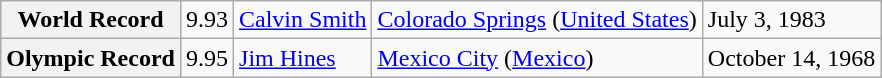<table class="wikitable">
<tr>
<th>World Record</th>
<td>9.93</td>
<td> <a href='#'>Calvin Smith</a></td>
<td><a href='#'>Colorado Springs</a> (<a href='#'>United States</a>)</td>
<td>July 3, 1983</td>
</tr>
<tr>
<th>Olympic Record</th>
<td>9.95</td>
<td> <a href='#'>Jim Hines</a></td>
<td><a href='#'>Mexico City</a> (<a href='#'>Mexico</a>)</td>
<td>October 14, 1968</td>
</tr>
</table>
